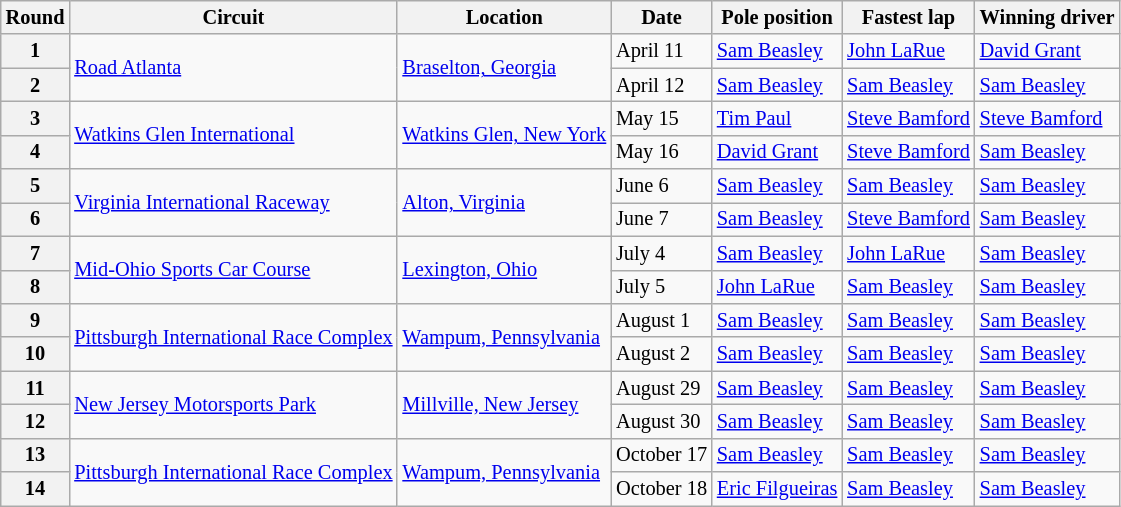<table class="wikitable" border="1" style="font-size: 85%;">
<tr>
<th>Round</th>
<th>Circuit</th>
<th>Location</th>
<th>Date</th>
<th>Pole position</th>
<th>Fastest lap</th>
<th>Winning driver</th>
</tr>
<tr>
<th>1</th>
<td rowspan=2><a href='#'>Road Atlanta</a></td>
<td rowspan=2> <a href='#'>Braselton, Georgia</a></td>
<td>April 11</td>
<td> <a href='#'>Sam Beasley</a></td>
<td> <a href='#'>John LaRue</a></td>
<td> <a href='#'>David Grant</a></td>
</tr>
<tr>
<th>2</th>
<td>April 12</td>
<td> <a href='#'>Sam Beasley</a></td>
<td> <a href='#'>Sam Beasley</a></td>
<td> <a href='#'>Sam Beasley</a></td>
</tr>
<tr>
<th>3</th>
<td rowspan=2><a href='#'>Watkins Glen International</a></td>
<td rowspan=2> <a href='#'>Watkins Glen, New York</a></td>
<td>May 15</td>
<td> <a href='#'>Tim Paul</a></td>
<td> <a href='#'>Steve Bamford</a></td>
<td> <a href='#'>Steve Bamford</a></td>
</tr>
<tr>
<th>4</th>
<td>May 16</td>
<td> <a href='#'>David Grant</a></td>
<td> <a href='#'>Steve Bamford</a></td>
<td> <a href='#'>Sam Beasley</a></td>
</tr>
<tr>
<th>5</th>
<td rowspan=2><a href='#'>Virginia International Raceway</a></td>
<td rowspan=2> <a href='#'>Alton, Virginia</a></td>
<td>June 6</td>
<td> <a href='#'>Sam Beasley</a></td>
<td> <a href='#'>Sam Beasley</a></td>
<td> <a href='#'>Sam Beasley</a></td>
</tr>
<tr>
<th>6</th>
<td>June 7</td>
<td> <a href='#'>Sam Beasley</a></td>
<td> <a href='#'>Steve Bamford</a></td>
<td> <a href='#'>Sam Beasley</a></td>
</tr>
<tr>
<th>7</th>
<td rowspan=2><a href='#'>Mid-Ohio Sports Car Course</a></td>
<td rowspan=2> <a href='#'>Lexington, Ohio</a></td>
<td>July 4</td>
<td> <a href='#'>Sam Beasley</a></td>
<td> <a href='#'>John LaRue</a></td>
<td> <a href='#'>Sam Beasley</a></td>
</tr>
<tr>
<th>8</th>
<td>July 5</td>
<td> <a href='#'>John LaRue</a></td>
<td> <a href='#'>Sam Beasley</a></td>
<td> <a href='#'>Sam Beasley</a></td>
</tr>
<tr>
<th>9</th>
<td rowspan=2><a href='#'>Pittsburgh International Race Complex</a></td>
<td rowspan=2> <a href='#'>Wampum, Pennsylvania</a></td>
<td>August 1</td>
<td> <a href='#'>Sam Beasley</a></td>
<td> <a href='#'>Sam Beasley</a></td>
<td> <a href='#'>Sam Beasley</a></td>
</tr>
<tr>
<th>10</th>
<td>August 2</td>
<td> <a href='#'>Sam Beasley</a></td>
<td> <a href='#'>Sam Beasley</a></td>
<td> <a href='#'>Sam Beasley</a></td>
</tr>
<tr>
<th>11</th>
<td rowspan=2><a href='#'>New Jersey Motorsports Park</a></td>
<td rowspan=2> <a href='#'>Millville, New Jersey</a></td>
<td>August 29</td>
<td> <a href='#'>Sam Beasley</a></td>
<td> <a href='#'>Sam Beasley</a></td>
<td> <a href='#'>Sam Beasley</a></td>
</tr>
<tr>
<th>12</th>
<td>August 30</td>
<td> <a href='#'>Sam Beasley</a></td>
<td> <a href='#'>Sam Beasley</a></td>
<td> <a href='#'>Sam Beasley</a></td>
</tr>
<tr>
<th>13</th>
<td rowspan=2><a href='#'>Pittsburgh International Race Complex</a></td>
<td rowspan=2> <a href='#'>Wampum, Pennsylvania</a></td>
<td>October 17</td>
<td> <a href='#'>Sam Beasley</a></td>
<td> <a href='#'>Sam Beasley</a></td>
<td> <a href='#'>Sam Beasley</a></td>
</tr>
<tr>
<th>14</th>
<td>October 18</td>
<td> <a href='#'>Eric Filgueiras</a></td>
<td> <a href='#'>Sam Beasley</a></td>
<td> <a href='#'>Sam Beasley</a></td>
</tr>
</table>
